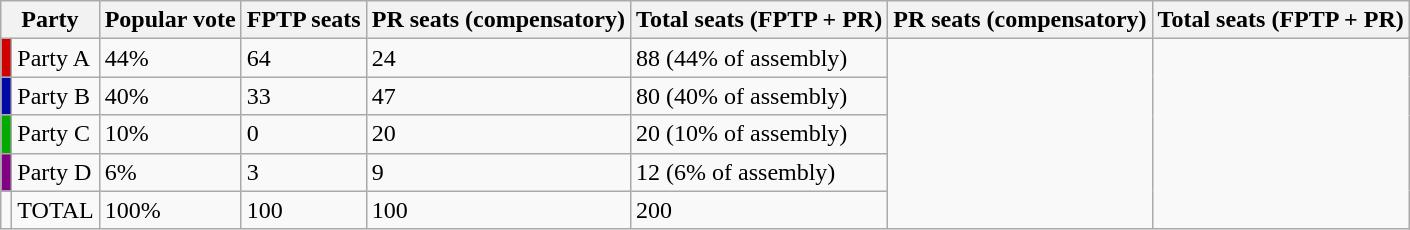<table class="wikitable">
<tr>
<th colspan="2">Party</th>
<th>Popular vote</th>
<th>FPTP seats</th>
<th>PR seats (compensatory)</th>
<th>Total seats (FPTP + PR)</th>
<th>PR seats (compensatory)</th>
<th>Total seats (FPTP + PR)</th>
</tr>
<tr>
<td style="background:#D10000"></td>
<td>Party A</td>
<td>44%</td>
<td>64</td>
<td>24</td>
<td>88 (44% of assembly)</td>
<td rowspan="5"></td>
<td rowspan="5"></td>
</tr>
<tr>
<td style="background:#0008A5"></td>
<td>Party B</td>
<td>40%</td>
<td>33</td>
<td>47</td>
<td>80 (40% of assembly)</td>
</tr>
<tr>
<td style="background:#03AA00"></td>
<td>Party C</td>
<td>10%</td>
<td>0</td>
<td>20</td>
<td>20 (10% of assembly)</td>
</tr>
<tr>
<td style="background:#820084"></td>
<td>Party D</td>
<td>6%</td>
<td>3</td>
<td>9</td>
<td>12 (6% of assembly)</td>
</tr>
<tr>
<td></td>
<td>TOTAL</td>
<td>100%</td>
<td>100</td>
<td>100</td>
<td>200</td>
</tr>
</table>
